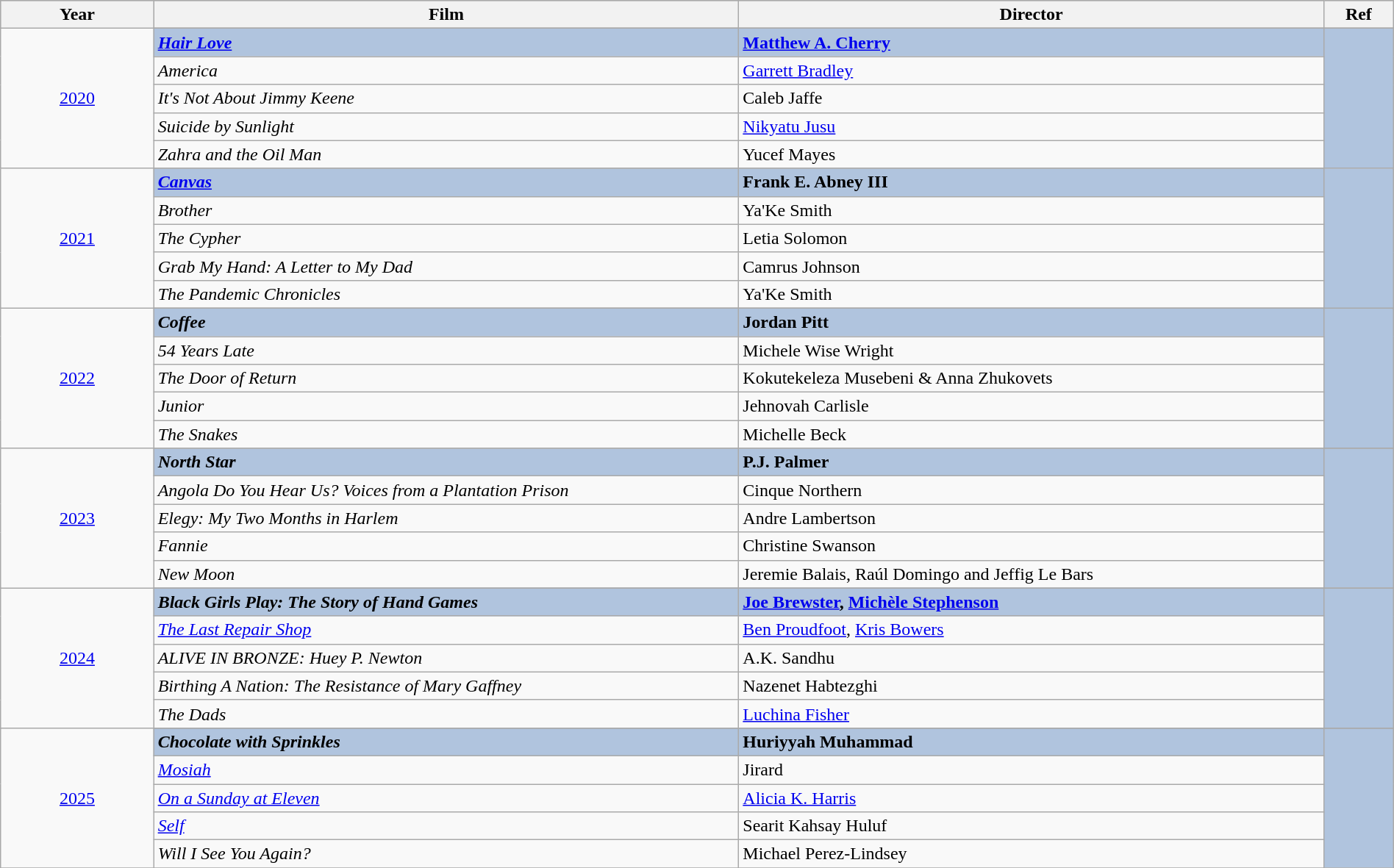<table class="wikitable" style="width:100%;">
<tr style="background:#bebebe;">
<th style="width:11%;">Year</th>
<th style="width:42%;">Film</th>
<th style="width:42%;">Director</th>
<th style="width:5%;">Ref</th>
</tr>
<tr>
<td rowspan="6" align="center"><a href='#'>2020</a></td>
</tr>
<tr style="background:#B0C4DE">
<td><strong><em><a href='#'>Hair Love</a></em></strong></td>
<td><strong><a href='#'>Matthew A. Cherry</a></strong></td>
<td rowspan="6" align="center"></td>
</tr>
<tr>
<td><em>America</em></td>
<td><a href='#'>Garrett Bradley</a></td>
</tr>
<tr>
<td><em>It's Not About Jimmy Keene</em></td>
<td>Caleb Jaffe</td>
</tr>
<tr>
<td><em>Suicide by Sunlight</em></td>
<td><a href='#'>Nikyatu Jusu</a></td>
</tr>
<tr>
<td><em>Zahra and the Oil Man</em></td>
<td>Yucef Mayes</td>
</tr>
<tr>
<td rowspan="6" align="center"><a href='#'>2021</a></td>
</tr>
<tr style="background:#B0C4DE">
<td><strong><em><a href='#'> Canvas</a></em></strong></td>
<td><strong>Frank E. Abney III</strong></td>
<td rowspan="6" align="center"></td>
</tr>
<tr>
<td><em>Brother</em></td>
<td>Ya'Ke Smith</td>
</tr>
<tr>
<td><em>The Cypher</em></td>
<td>Letia Solomon</td>
</tr>
<tr>
<td><em>Grab My Hand: A Letter to My Dad</em></td>
<td>Camrus Johnson</td>
</tr>
<tr>
<td><em>The Pandemic Chronicles</em></td>
<td>Ya'Ke Smith</td>
</tr>
<tr>
<td rowspan="6" align="center"><a href='#'>2022</a></td>
</tr>
<tr style="background:#B0C4DE">
<td><strong><em>Coffee</em></strong></td>
<td><strong>Jordan Pitt</strong></td>
<td rowspan="5" align="center"></td>
</tr>
<tr>
<td><em>54 Years Late</em></td>
<td>Michele Wise Wright</td>
</tr>
<tr>
<td><em>The Door of Return</em></td>
<td>Kokutekeleza Musebeni & Anna Zhukovets</td>
</tr>
<tr>
<td><em>Junior</em></td>
<td>Jehnovah Carlisle</td>
</tr>
<tr>
<td><em>The Snakes</em></td>
<td>Michelle Beck</td>
</tr>
<tr>
<td rowspan="6" align="center"><a href='#'>2023</a></td>
</tr>
<tr style="background:#B0C4DE">
<td><strong><em>North Star</em></strong></td>
<td><strong>P.J. Palmer</strong></td>
<td rowspan="5" align="center"></td>
</tr>
<tr>
<td><em>Angola Do You Hear Us? Voices from a Plantation Prison</em></td>
<td>Cinque Northern</td>
</tr>
<tr>
<td><em>Elegy: My Two Months in Harlem</em></td>
<td>Andre Lambertson</td>
</tr>
<tr>
<td><em>Fannie</em></td>
<td>Christine Swanson</td>
</tr>
<tr>
<td><em>New Moon</em></td>
<td>Jeremie Balais, Raúl Domingo and Jeffig Le Bars</td>
</tr>
<tr>
<td rowspan="6" align="center"><a href='#'>2024</a></td>
</tr>
<tr style="background:#B0C4DE">
<td><strong><em>Black Girls Play: The Story of Hand Games</em></strong></td>
<td><strong><a href='#'>Joe Brewster</a>, <a href='#'>Michèle Stephenson</a></strong></td>
<td rowspan="5" align="center"></td>
</tr>
<tr>
<td><em><a href='#'>The Last Repair Shop</a></em></td>
<td><a href='#'>Ben Proudfoot</a>, <a href='#'>Kris Bowers</a></td>
</tr>
<tr>
<td><em>ALIVE IN BRONZE: Huey P. Newton</em></td>
<td>A.K. Sandhu</td>
</tr>
<tr>
<td><em>Birthing A Nation: The Resistance of Mary Gaffney</em></td>
<td>Nazenet Habtezghi</td>
</tr>
<tr>
<td><em>The Dads</em></td>
<td><a href='#'>Luchina Fisher</a></td>
</tr>
<tr>
<td rowspan="6" align="center"><a href='#'>2025</a></td>
</tr>
<tr style="background:#B0C4DE">
<td><strong><em>Chocolate with Sprinkles</em></strong></td>
<td><strong>Huriyyah Muhammad</strong></td>
<td rowspan="5" align="center"></td>
</tr>
<tr>
<td><em><a href='#'>Mosiah</a></em></td>
<td>Jirard</td>
</tr>
<tr>
<td><em><a href='#'>On a Sunday at Eleven</a></em></td>
<td><a href='#'>Alicia K. Harris</a></td>
</tr>
<tr>
<td><em><a href='#'>Self</a></em></td>
<td>Searit Kahsay Huluf</td>
</tr>
<tr>
<td><em>Will I See You Again?</em></td>
<td>Michael Perez-Lindsey</td>
</tr>
<tr>
</tr>
</table>
